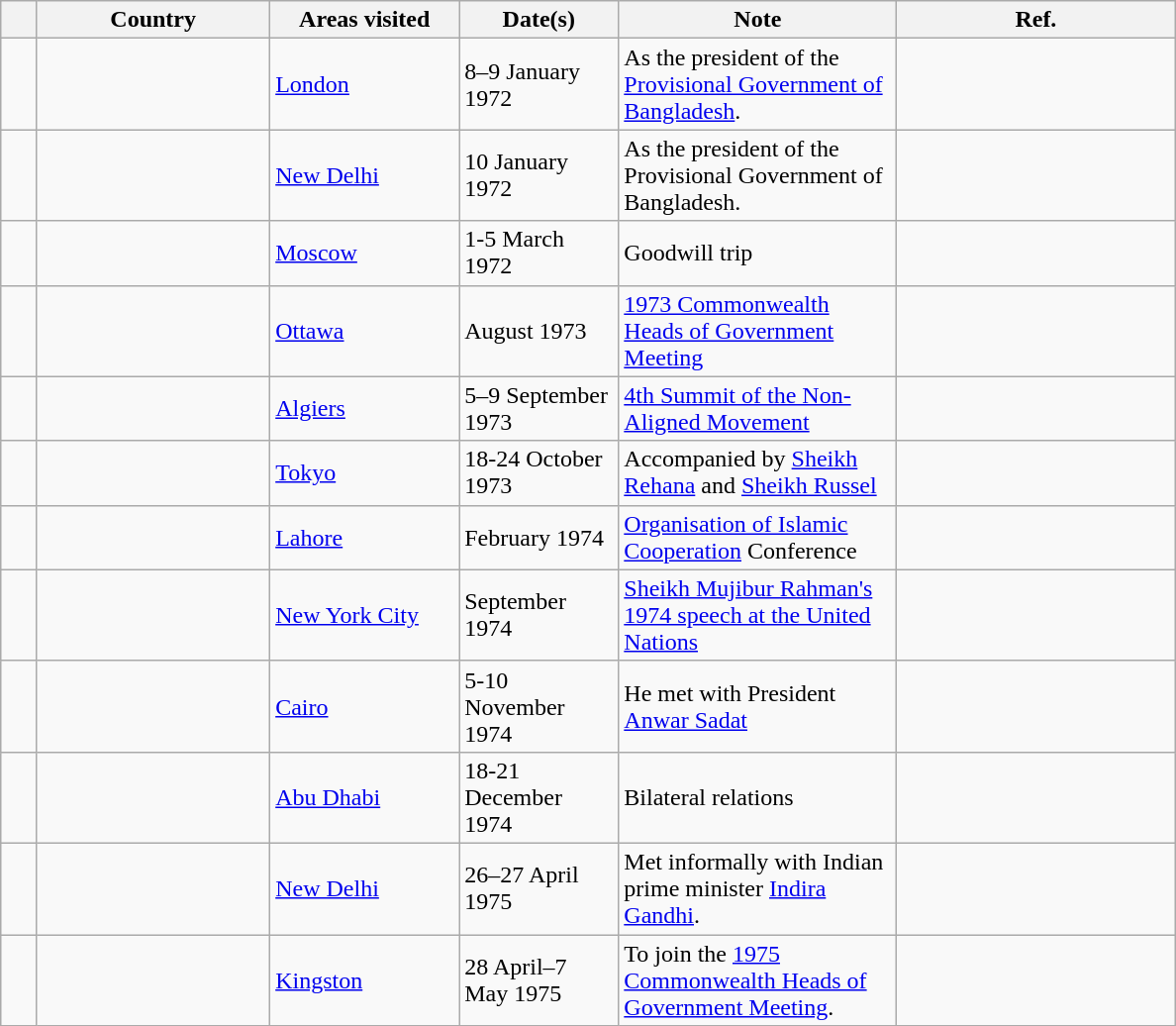<table class="wikitable outercollapse sortable" style="margin: 1em auto 1em auto">
<tr>
<th style="width: 3%;"></th>
<th width=150>Country</th>
<th width=120>Areas visited</th>
<th width=100>Date(s)</th>
<th width=180>Note</th>
<th width=180>Ref.</th>
</tr>
<tr>
<td></td>
<td></td>
<td><a href='#'>London</a></td>
<td>8–9 January 1972</td>
<td>As the president of the <a href='#'>Provisional Government of Bangladesh</a>.</td>
<td></td>
</tr>
<tr>
<td></td>
<td></td>
<td><a href='#'>New Delhi</a></td>
<td>10 January 1972</td>
<td>As the president of the Provisional Government of Bangladesh.</td>
<td></td>
</tr>
<tr>
<td></td>
<td></td>
<td><a href='#'>Moscow</a></td>
<td>1-5 March 1972</td>
<td>Goodwill trip</td>
<td></td>
</tr>
<tr>
<td></td>
<td></td>
<td><a href='#'>Ottawa</a></td>
<td>August 1973</td>
<td><a href='#'>1973 Commonwealth Heads of Government Meeting</a></td>
<td></td>
</tr>
<tr>
<td></td>
<td></td>
<td><a href='#'>Algiers</a></td>
<td>5–9 September 1973</td>
<td><a href='#'>4th Summit of the Non-Aligned Movement</a></td>
<td></td>
</tr>
<tr>
<td></td>
<td></td>
<td><a href='#'>Tokyo</a></td>
<td>18-24 October 1973</td>
<td>Accompanied by <a href='#'>Sheikh Rehana</a> and <a href='#'>Sheikh Russel</a></td>
<td></td>
</tr>
<tr>
<td></td>
<td></td>
<td><a href='#'>Lahore</a></td>
<td>February 1974</td>
<td><a href='#'>Organisation of Islamic Cooperation</a> Conference</td>
<td></td>
</tr>
<tr>
<td></td>
<td></td>
<td><a href='#'>New York City</a></td>
<td>September 1974</td>
<td><a href='#'>Sheikh Mujibur Rahman's 1974 speech at the United Nations</a></td>
<td></td>
</tr>
<tr>
<td></td>
<td></td>
<td><a href='#'>Cairo</a></td>
<td>5-10 November 1974</td>
<td>He met with President <a href='#'>Anwar Sadat</a></td>
<td></td>
</tr>
<tr>
<td></td>
<td></td>
<td><a href='#'>Abu Dhabi</a></td>
<td>18-21 December 1974</td>
<td>Bilateral relations</td>
<td></td>
</tr>
<tr>
<td></td>
<td></td>
<td><a href='#'>New Delhi</a></td>
<td>26–27 April 1975</td>
<td>Met informally with Indian prime minister <a href='#'>Indira Gandhi</a>.</td>
<td></td>
</tr>
<tr>
<td></td>
<td></td>
<td><a href='#'>Kingston</a></td>
<td>28 April–7 May 1975</td>
<td>To join the <a href='#'>1975 Commonwealth Heads of Government Meeting</a>.</td>
<td></td>
</tr>
</table>
